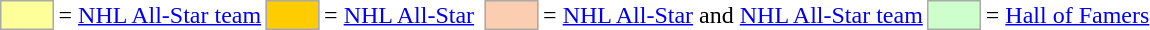<table>
<tr>
<td style="background-color:#FFFF99; border:1px solid #aaaaaa; width:2em;"></td>
<td>= <a href='#'>NHL All-Star team</a></td>
<td style="background-color:#FFCC00; border:1px solid #aaaaaa; width:2em;"></td>
<td>= <a href='#'>NHL All-Star</a></td>
<td></td>
<td style="background-color:#FBCEB1; border:1px solid #aaaaaa; width:2em;"></td>
<td>= <a href='#'>NHL All-Star</a>  and <a href='#'>NHL All-Star team</a></td>
<td style="background-color:#CCFFCC; border:1px solid #aaaaaa; width:2em;"></td>
<td>= <a href='#'>Hall of Famers</a></td>
</tr>
</table>
